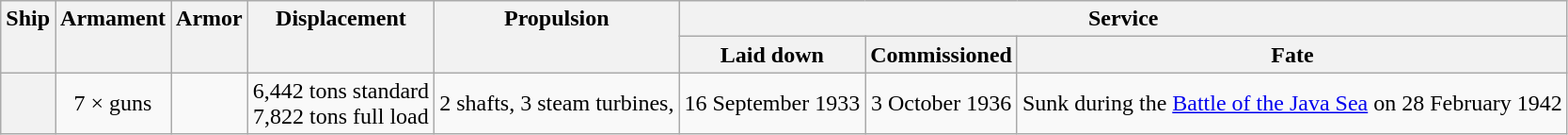<table class="wikitable plainrowheaders" style="text-align: center;">
<tr valign="top">
<th scope="col" rowspan="2">Ship</th>
<th scope="col" rowspan="2">Armament</th>
<th scope="col" rowspan="2">Armor</th>
<th scope="col" rowspan="2">Displacement</th>
<th scope="col" rowspan="2">Propulsion</th>
<th scope="col" colspan="3">Service</th>
</tr>
<tr valign="top">
<th scope="col">Laid down</th>
<th scope="col">Commissioned</th>
<th scope="col">Fate</th>
</tr>
<tr valign="center">
<th scope="row"></th>
<td>7 ×  guns</td>
<td></td>
<td>6,442 tons standard <br> 7,822 tons full load</td>
<td>2 shafts, 3 steam turbines, </td>
<td>16 September 1933</td>
<td>3 October 1936</td>
<td>Sunk during the <a href='#'>Battle of the Java Sea</a> on 28 February 1942</td>
</tr>
</table>
